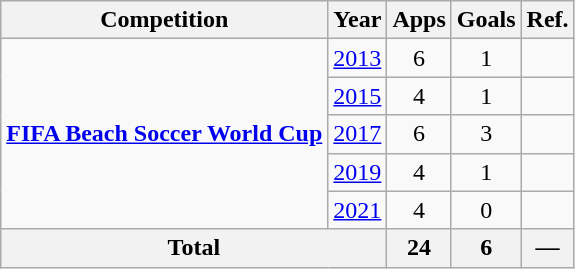<table class="wikitable" style="text-align:center;">
<tr>
<th>Competition</th>
<th>Year</th>
<th>Apps</th>
<th>Goals</th>
<th>Ref.</th>
</tr>
<tr>
<td rowspan="5"><strong><a href='#'>FIFA Beach Soccer World Cup</a></strong></td>
<td> <a href='#'>2013</a></td>
<td>6</td>
<td>1</td>
<td></td>
</tr>
<tr>
<td> <a href='#'>2015</a></td>
<td>4</td>
<td>1</td>
<td></td>
</tr>
<tr>
<td> <a href='#'>2017</a></td>
<td>6</td>
<td>3</td>
<td></td>
</tr>
<tr>
<td> <a href='#'>2019</a></td>
<td>4</td>
<td>1</td>
<td></td>
</tr>
<tr>
<td> <a href='#'>2021</a></td>
<td>4</td>
<td>0</td>
<td></td>
</tr>
<tr>
<th colspan=2>Total</th>
<th>24</th>
<th>6</th>
<th>—</th>
</tr>
</table>
